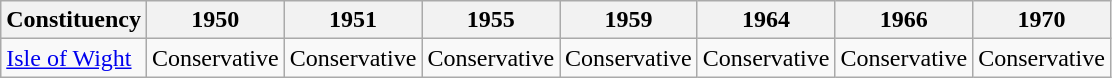<table class="wikitable sortable">
<tr>
<th>Constituency</th>
<th>1950</th>
<th>1951</th>
<th>1955</th>
<th>1959</th>
<th>1964</th>
<th>1966</th>
<th>1970</th>
</tr>
<tr>
<td><a href='#'>Isle of Wight</a></td>
<td bgcolor=>Conservative</td>
<td bgcolor=>Conservative</td>
<td bgcolor=>Conservative</td>
<td bgcolor=>Conservative</td>
<td bgcolor=>Conservative</td>
<td bgcolor=>Conservative</td>
<td bgcolor=>Conservative</td>
</tr>
</table>
